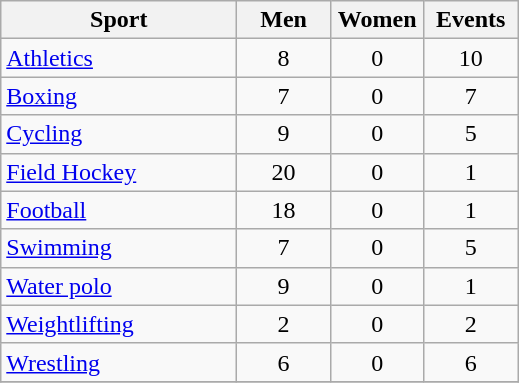<table class="wikitable sortable" style="text-align:center;">
<tr>
<th width=150>Sport</th>
<th width=55>Men</th>
<th width=55>Women</th>
<th width=55>Events</th>
</tr>
<tr>
<td align=left><a href='#'>Athletics</a></td>
<td>8</td>
<td>0</td>
<td>10</td>
</tr>
<tr>
<td align=left><a href='#'>Boxing</a></td>
<td>7</td>
<td>0</td>
<td>7</td>
</tr>
<tr>
<td align=left><a href='#'>Cycling</a></td>
<td>9</td>
<td>0</td>
<td>5</td>
</tr>
<tr>
<td align=left><a href='#'>Field Hockey</a></td>
<td>20</td>
<td>0</td>
<td>1</td>
</tr>
<tr>
<td align=left><a href='#'>Football</a></td>
<td>18</td>
<td>0</td>
<td>1</td>
</tr>
<tr>
<td align=left><a href='#'>Swimming</a></td>
<td>7</td>
<td>0</td>
<td>5</td>
</tr>
<tr>
<td align=left><a href='#'>Water polo</a></td>
<td>9</td>
<td>0</td>
<td>1</td>
</tr>
<tr>
<td align=left><a href='#'>Weightlifting</a></td>
<td>2</td>
<td>0</td>
<td>2</td>
</tr>
<tr>
<td align=left><a href='#'>Wrestling</a></td>
<td>6</td>
<td>0</td>
<td>6</td>
</tr>
<tr class="sortbottom;">
</tr>
</table>
